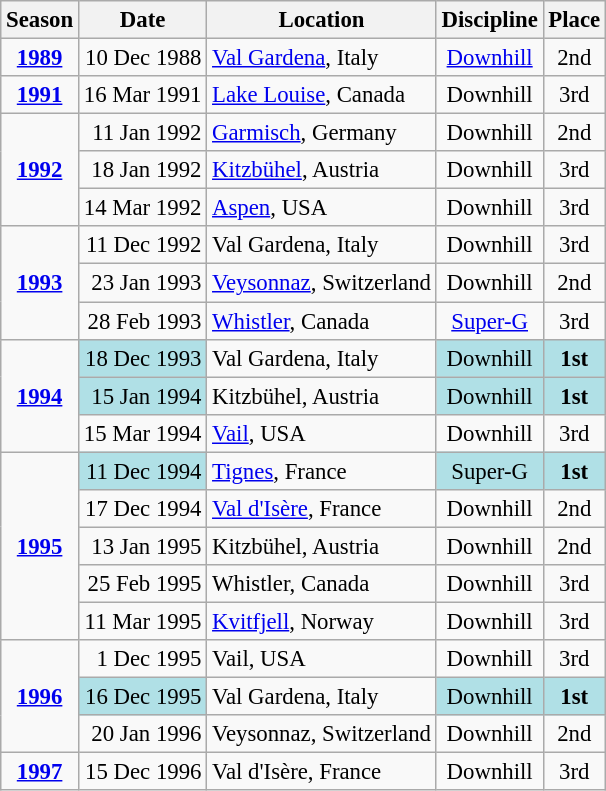<table class=wikitable style="font-size:95%;">
<tr>
<th>Season</th>
<th>Date</th>
<th>Location</th>
<th>Discipline</th>
<th>Place</th>
</tr>
<tr>
<td align=center><strong><a href='#'>1989</a></strong></td>
<td align=right>10 Dec 1988</td>
<td><a href='#'>Val Gardena</a>, Italy</td>
<td align=center><a href='#'>Downhill</a></td>
<td align=center>2nd</td>
</tr>
<tr>
<td align=center><strong><a href='#'>1991</a></strong></td>
<td align=right>16 Mar 1991</td>
<td><a href='#'>Lake Louise</a>, Canada</td>
<td align=center>Downhill</td>
<td align=center>3rd</td>
</tr>
<tr>
<td rowspan=3 align=center><strong><a href='#'>1992</a></strong></td>
<td align=right>11 Jan 1992</td>
<td><a href='#'>Garmisch</a>, Germany</td>
<td align=center>Downhill</td>
<td align=center>2nd</td>
</tr>
<tr>
<td align=right>18 Jan 1992</td>
<td><a href='#'>Kitzbühel</a>, Austria</td>
<td align=center>Downhill</td>
<td align=center>3rd</td>
</tr>
<tr>
<td align=right>14 Mar 1992</td>
<td><a href='#'>Aspen</a>, USA</td>
<td align=center>Downhill</td>
<td align=center>3rd</td>
</tr>
<tr>
<td rowspan=3 align=center><strong><a href='#'>1993</a></strong></td>
<td align=right>11 Dec 1992</td>
<td>Val Gardena, Italy</td>
<td align=center>Downhill</td>
<td align=center>3rd</td>
</tr>
<tr>
<td align=right>23 Jan 1993</td>
<td><a href='#'>Veysonnaz</a>, Switzerland</td>
<td align=center>Downhill</td>
<td align=center>2nd</td>
</tr>
<tr>
<td align=right>28 Feb 1993</td>
<td><a href='#'>Whistler</a>, Canada</td>
<td align=center><a href='#'>Super-G</a></td>
<td align=center>3rd</td>
</tr>
<tr>
<td rowspan=3 align=center><strong><a href='#'>1994</a></strong></td>
<td align=right style="background:#B0E0E6;">18 Dec 1993</td>
<td>Val Gardena, Italy</td>
<td align=center style="background:#B0E0E6;">Downhill</td>
<td align=center style="background:#B0E0E6;"><strong>1st</strong></td>
</tr>
<tr>
<td align=right style="background:#B0E0E6;">15 Jan 1994</td>
<td>Kitzbühel, Austria</td>
<td align=center style="background:#B0E0E6;">Downhill</td>
<td align=center style="background:#B0E0E6;"><strong>1st</strong></td>
</tr>
<tr>
<td align=right>15 Mar 1994</td>
<td><a href='#'>Vail</a>, USA</td>
<td align=center>Downhill</td>
<td align=center>3rd</td>
</tr>
<tr>
<td rowspan=5 align=center><strong><a href='#'>1995</a></strong></td>
<td align=right style="background:#B0E0E6;">11 Dec 1994</td>
<td><a href='#'>Tignes</a>, France</td>
<td align=center style="background:#B0E0E6;">Super-G</td>
<td align=center style="background:#B0E0E6;"><strong>1st</strong></td>
</tr>
<tr>
<td align=right>17 Dec 1994</td>
<td><a href='#'>Val d'Isère</a>, France</td>
<td align=center>Downhill</td>
<td align=center>2nd</td>
</tr>
<tr>
<td align=right>13 Jan 1995</td>
<td>Kitzbühel, Austria</td>
<td align=center>Downhill</td>
<td align=center>2nd</td>
</tr>
<tr>
<td align=right>25 Feb 1995</td>
<td>Whistler, Canada</td>
<td align=center>Downhill</td>
<td align=center>3rd</td>
</tr>
<tr>
<td align=right>11 Mar 1995</td>
<td><a href='#'>Kvitfjell</a>, Norway</td>
<td align=center>Downhill</td>
<td align=center>3rd</td>
</tr>
<tr>
<td rowspan=3 align=center><strong><a href='#'>1996</a></strong></td>
<td align=right>1 Dec 1995</td>
<td>Vail, USA</td>
<td align=center>Downhill</td>
<td align=center>3rd</td>
</tr>
<tr>
<td align=right style="background:#B0E0E6;">16 Dec 1995</td>
<td>Val Gardena, Italy</td>
<td align=center style="background:#B0E0E6;">Downhill</td>
<td align=center style="background:#B0E0E6;"><strong>1st</strong></td>
</tr>
<tr>
<td align=right>20 Jan 1996</td>
<td>Veysonnaz, Switzerland</td>
<td align=center>Downhill</td>
<td align=center>2nd</td>
</tr>
<tr>
<td align=center><strong><a href='#'>1997</a></strong></td>
<td align=right>15 Dec 1996</td>
<td>Val d'Isère, France</td>
<td align=center>Downhill</td>
<td align=center>3rd</td>
</tr>
</table>
